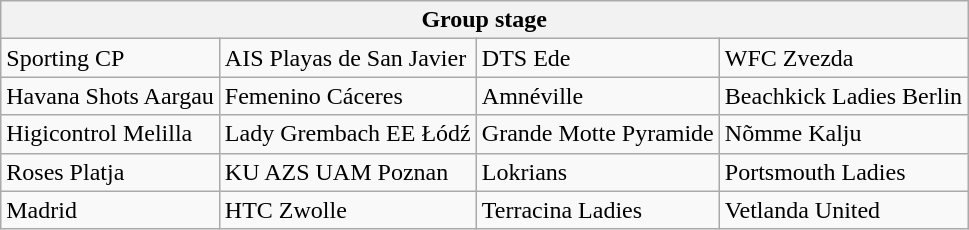<table class="wikitable">
<tr>
<th colspan=4>Group stage</th>
</tr>
<tr>
<td> Sporting CP </td>
<td> AIS Playas de San Javier</td>
<td> DTS Ede</td>
<td> WFC Zvezda</td>
</tr>
<tr>
<td> Havana Shots Aargau </td>
<td> Femenino Cáceres</td>
<td> Amnéville</td>
<td> Beachkick Ladies Berlin</td>
</tr>
<tr>
<td> Higicontrol Melilla</td>
<td> Lady Grembach EE Łódź</td>
<td> Grande Motte Pyramide</td>
<td> Nõmme Kalju</td>
</tr>
<tr>
<td> Roses Platja</td>
<td> KU AZS UAM Poznan</td>
<td> Lokrians</td>
<td> Portsmouth Ladies</td>
</tr>
<tr>
<td> Madrid</td>
<td> HTC Zwolle</td>
<td> Terracina Ladies</td>
<td> Vetlanda United</td>
</tr>
</table>
